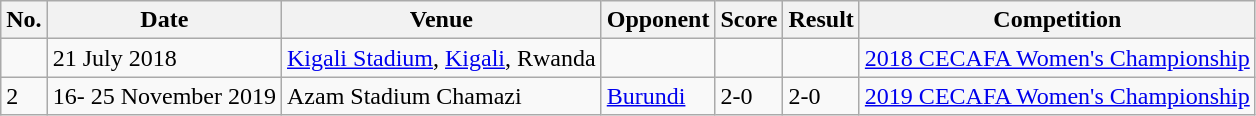<table class="wikitable">
<tr>
<th>No.</th>
<th>Date</th>
<th>Venue</th>
<th>Opponent</th>
<th>Score</th>
<th>Result</th>
<th>Competition</th>
</tr>
<tr>
<td></td>
<td>21 July 2018</td>
<td><a href='#'>Kigali Stadium</a>, <a href='#'>Kigali</a>, Rwanda</td>
<td></td>
<td></td>
<td></td>
<td><a href='#'>2018 CECAFA Women's Championship</a></td>
</tr>
<tr>
<td>2</td>
<td>16- 25 November 2019</td>
<td>Azam Stadium Chamazi</td>
<td><a href='#'>Burundi</a></td>
<td>2-0</td>
<td>2-0</td>
<td><a href='#'>2019 CECAFA Women's Championship</a></td>
</tr>
</table>
